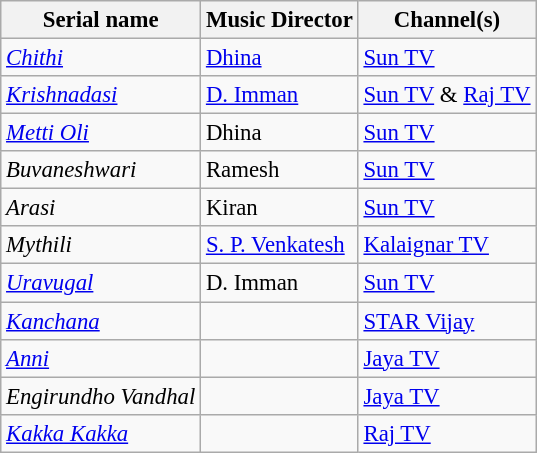<table class="wikitable" style="font-size: 95%;">
<tr>
<th>Serial name</th>
<th>Music Director</th>
<th>Channel(s)</th>
</tr>
<tr>
<td><em><a href='#'>Chithi</a></em></td>
<td><a href='#'>Dhina</a></td>
<td><a href='#'>Sun TV</a></td>
</tr>
<tr>
<td><em><a href='#'>Krishnadasi</a></em></td>
<td><a href='#'>D. Imman</a></td>
<td><a href='#'>Sun TV</a> & <a href='#'>Raj TV</a></td>
</tr>
<tr>
<td><em><a href='#'>Metti Oli</a></em></td>
<td>Dhina</td>
<td><a href='#'>Sun TV</a></td>
</tr>
<tr>
<td><em>Buvaneshwari</em></td>
<td>Ramesh</td>
<td><a href='#'>Sun TV</a></td>
</tr>
<tr>
<td><em>Arasi</em></td>
<td>Kiran</td>
<td><a href='#'>Sun TV</a></td>
</tr>
<tr>
<td><em>Mythili</em></td>
<td><a href='#'>S. P. Venkatesh</a></td>
<td><a href='#'>Kalaignar TV</a></td>
</tr>
<tr>
<td><em><a href='#'>Uravugal</a></em></td>
<td>D. Imman</td>
<td><a href='#'>Sun TV</a></td>
</tr>
<tr>
<td><em><a href='#'>Kanchana</a></em></td>
<td></td>
<td><a href='#'>STAR Vijay</a></td>
</tr>
<tr>
<td><em><a href='#'>Anni</a></em></td>
<td></td>
<td><a href='#'>Jaya TV</a></td>
</tr>
<tr>
<td><em>Engirundho Vandhal</em></td>
<td></td>
<td><a href='#'>Jaya TV</a></td>
</tr>
<tr>
<td><em><a href='#'>Kakka Kakka</a></em></td>
<td></td>
<td><a href='#'>Raj TV</a></td>
</tr>
</table>
